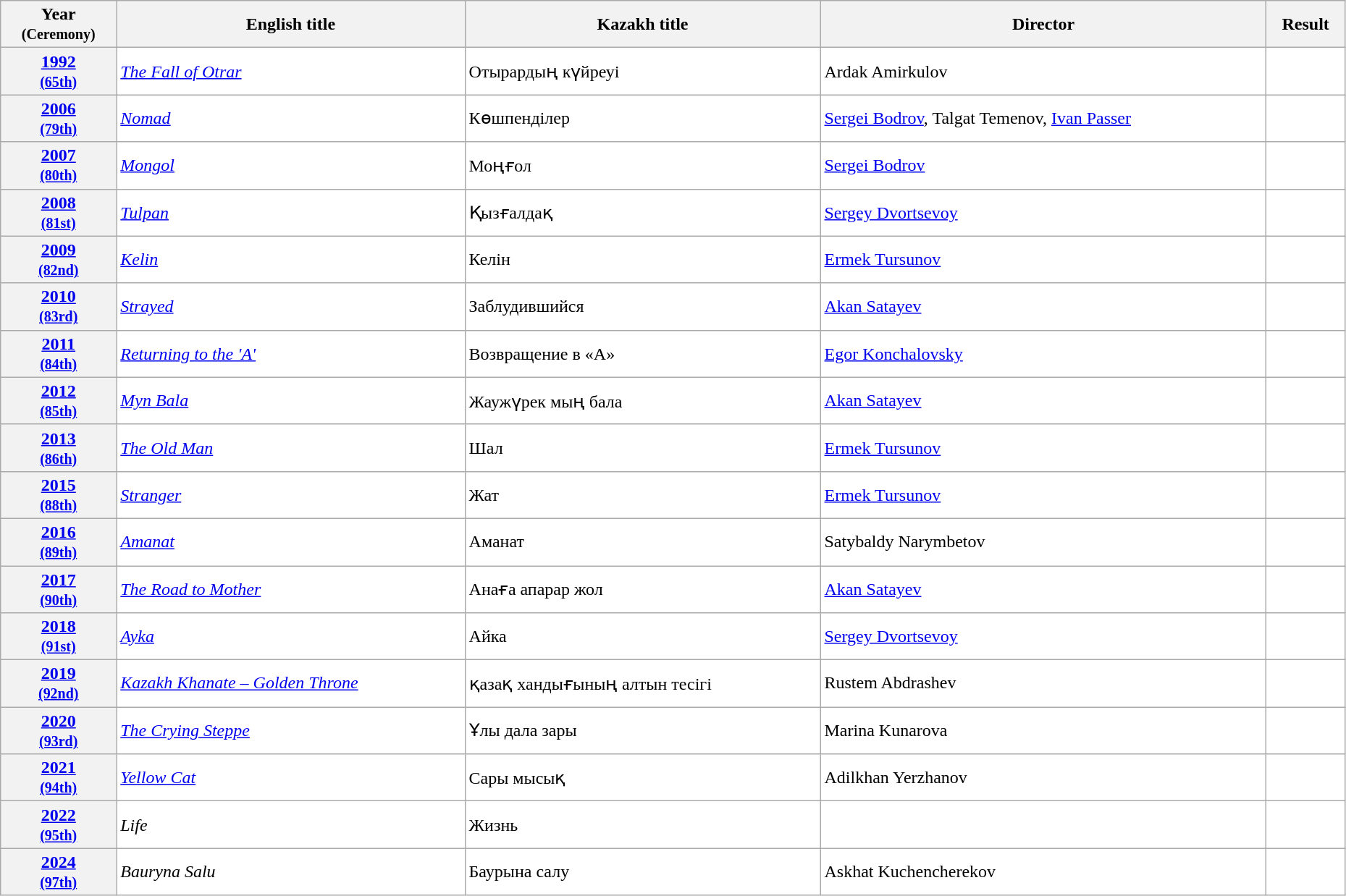<table class="wikitable sortable" width="98%" style="background:#ffffff;">
<tr>
<th>Year<br><small>(Ceremony)</small></th>
<th>English title</th>
<th>Kazakh title</th>
<th>Director</th>
<th>Result</th>
</tr>
<tr>
<th align="center"><a href='#'>1992</a><br><small><a href='#'>(65th)</a></small></th>
<td><em><a href='#'>The Fall of Otrar</a></em></td>
<td>Отырардың күйреуі</td>
<td>Ardak Amirkulov</td>
<td></td>
</tr>
<tr>
<th align="center"><a href='#'>2006</a><br><small><a href='#'>(79th)</a></small></th>
<td><em><a href='#'>Nomad</a></em></td>
<td>Көшпенділер</td>
<td><a href='#'>Sergei Bodrov</a>, Talgat Temenov, <a href='#'>Ivan Passer</a></td>
<td></td>
</tr>
<tr>
<th align="center"><a href='#'>2007</a><br><small><a href='#'>(80th)</a></small></th>
<td><em><a href='#'>Mongol</a></em></td>
<td>Моңғол</td>
<td><a href='#'>Sergei Bodrov</a></td>
<td></td>
</tr>
<tr>
<th align="center"><a href='#'>2008</a><br><small><a href='#'>(81st)</a></small></th>
<td><em><a href='#'>Tulpan</a></em></td>
<td>Қызғалдақ</td>
<td><a href='#'>Sergey Dvortsevoy</a></td>
<td></td>
</tr>
<tr>
<th align="center"><a href='#'>2009</a><br><small><a href='#'>(82nd)</a></small></th>
<td><em><a href='#'>Kelin</a></em></td>
<td>Келін</td>
<td><a href='#'>Ermek Tursunov</a></td>
<td></td>
</tr>
<tr>
<th align="center"><a href='#'>2010</a><br><small><a href='#'>(83rd)</a></small></th>
<td><em><a href='#'>Strayed</a></em></td>
<td>Заблудившийся</td>
<td><a href='#'>Akan Satayev</a></td>
<td></td>
</tr>
<tr>
<th align="center"><a href='#'>2011</a><br><small><a href='#'>(84th)</a></small></th>
<td><em><a href='#'>Returning to the 'A'</a></em></td>
<td>Возвращение в «А»</td>
<td><a href='#'>Egor Konchalovsky</a></td>
<td></td>
</tr>
<tr>
<th align="center"><a href='#'>2012</a><br><small><a href='#'>(85th)</a></small></th>
<td><em><a href='#'>Myn Bala</a></em></td>
<td>Жаужүрек мың бала</td>
<td><a href='#'>Akan Satayev</a></td>
<td></td>
</tr>
<tr>
<th align="center"><a href='#'>2013</a><br><small><a href='#'>(86th)</a></small></th>
<td><em><a href='#'>The Old Man</a></em></td>
<td>Шал</td>
<td><a href='#'>Ermek Tursunov</a></td>
<td></td>
</tr>
<tr>
<th align="center"><a href='#'>2015</a><br><small><a href='#'>(88th)</a></small></th>
<td><em><a href='#'>Stranger</a></em></td>
<td>Жат</td>
<td><a href='#'>Ermek Tursunov</a></td>
<td></td>
</tr>
<tr>
<th align="center"><a href='#'>2016</a><br><small><a href='#'>(89th)</a></small></th>
<td><em><a href='#'>Amanat</a></em></td>
<td>Аманат</td>
<td>Satybaldy Narymbetov</td>
<td></td>
</tr>
<tr>
<th align="center"><a href='#'>2017</a><br><small><a href='#'>(90th)</a></small></th>
<td><em><a href='#'>The Road to Mother</a></em></td>
<td>Анаға апарар жол</td>
<td><a href='#'>Akan Satayev</a></td>
<td></td>
</tr>
<tr>
<th align="center"><a href='#'>2018</a><br><small><a href='#'>(91st)</a></small></th>
<td><em><a href='#'>Ayka</a></em></td>
<td>Айка</td>
<td><a href='#'>Sergey Dvortsevoy</a></td>
<td></td>
</tr>
<tr>
<th align="center"><a href='#'>2019</a><br><small><a href='#'>(92nd)</a></small></th>
<td><em><a href='#'>Kazakh Khanate – Golden Throne</a></em></td>
<td>қазақ хандығының алтын тесігі</td>
<td>Rustem Abdrashev</td>
<td></td>
</tr>
<tr>
<th align="center"><a href='#'>2020</a><br><small><a href='#'>(93rd)</a></small></th>
<td><em><a href='#'>The Crying Steppe</a></em></td>
<td>Ұлы дала зары</td>
<td>Marina Kunarova</td>
<td></td>
</tr>
<tr>
<th align="center"><a href='#'>2021</a><br><small><a href='#'>(94th)</a></small></th>
<td><em><a href='#'>Yellow Cat</a></em></td>
<td>Сары мысық</td>
<td>Adilkhan Yerzhanov</td>
<td></td>
</tr>
<tr>
<th align="center"><a href='#'>2022</a><br><small><a href='#'>(95th)</a></small></th>
<td><em>Life</em></td>
<td>Жизнь</td>
<td></td>
<td></td>
</tr>
<tr>
<th><a href='#'>2024</a><br><small><a href='#'>(97th)</a></small></th>
<td><em>Bauryna Salu</em></td>
<td>Баурына салу</td>
<td>Askhat Kuchencherekov</td>
<td></td>
</tr>
</table>
